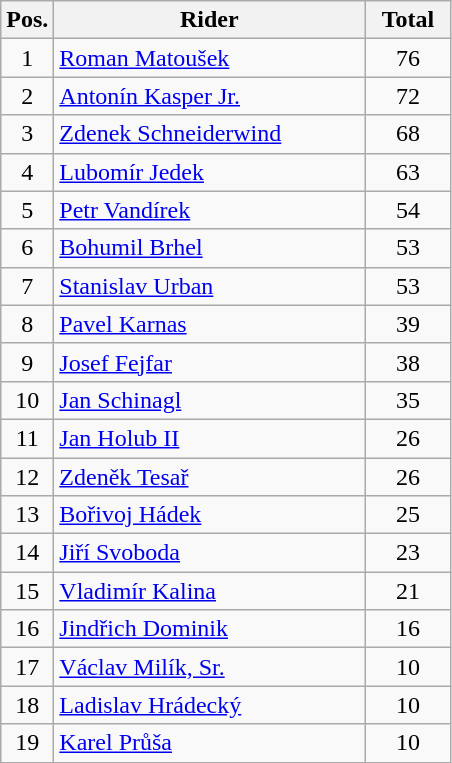<table class=wikitable>
<tr>
<th width=25px>Pos.</th>
<th width=200px>Rider</th>
<th width=50px>Total</th>
</tr>
<tr align=center>
<td>1</td>
<td align=left><a href='#'>Roman Matoušek</a></td>
<td>76</td>
</tr>
<tr align=center>
<td>2</td>
<td align=left><a href='#'>Antonín Kasper Jr.</a></td>
<td>72</td>
</tr>
<tr align=center>
<td>3</td>
<td align=left><a href='#'>Zdenek Schneiderwind</a></td>
<td>68</td>
</tr>
<tr align=center>
<td>4</td>
<td align=left><a href='#'>Lubomír Jedek</a></td>
<td>63</td>
</tr>
<tr align=center>
<td>5</td>
<td align=left><a href='#'>Petr Vandírek</a></td>
<td>54</td>
</tr>
<tr align=center>
<td>6</td>
<td align=left><a href='#'>Bohumil Brhel</a></td>
<td>53</td>
</tr>
<tr align=center>
<td>7</td>
<td align=left><a href='#'>Stanislav Urban</a></td>
<td>53</td>
</tr>
<tr align=center>
<td>8</td>
<td align=left><a href='#'>Pavel Karnas</a></td>
<td>39</td>
</tr>
<tr align=center>
<td>9</td>
<td align=left><a href='#'>Josef Fejfar</a></td>
<td>38</td>
</tr>
<tr align=center>
<td>10</td>
<td align=left><a href='#'>Jan Schinagl</a></td>
<td>35</td>
</tr>
<tr align=center>
<td>11</td>
<td align=left><a href='#'>Jan Holub II</a></td>
<td>26</td>
</tr>
<tr align=center>
<td>12</td>
<td align=left><a href='#'>Zdeněk Tesař</a></td>
<td>26</td>
</tr>
<tr align=center>
<td>13</td>
<td align=left><a href='#'>Bořivoj Hádek</a></td>
<td>25</td>
</tr>
<tr align=center>
<td>14</td>
<td align=left><a href='#'>Jiří Svoboda</a></td>
<td>23</td>
</tr>
<tr align=center>
<td>15</td>
<td align=left><a href='#'>Vladimír Kalina</a></td>
<td>21</td>
</tr>
<tr align=center>
<td>16</td>
<td align=left><a href='#'>Jindřich Dominik</a></td>
<td>16</td>
</tr>
<tr align=center>
<td>17</td>
<td align=left><a href='#'>Václav Milík, Sr.</a></td>
<td>10</td>
</tr>
<tr align=center>
<td>18</td>
<td align=left><a href='#'>Ladislav Hrádecký</a></td>
<td>10</td>
</tr>
<tr align=center>
<td>19</td>
<td align=left><a href='#'>Karel Průša</a></td>
<td>10</td>
</tr>
</table>
